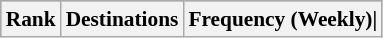<table class="wikitable sortable" style="font-size:89%; align=center;">
<tr style="background:darkgrey;">
<th>Rank</th>
<th>Destinations</th>
<th>Frequency (Weekly)|</th>
</tr>
</table>
